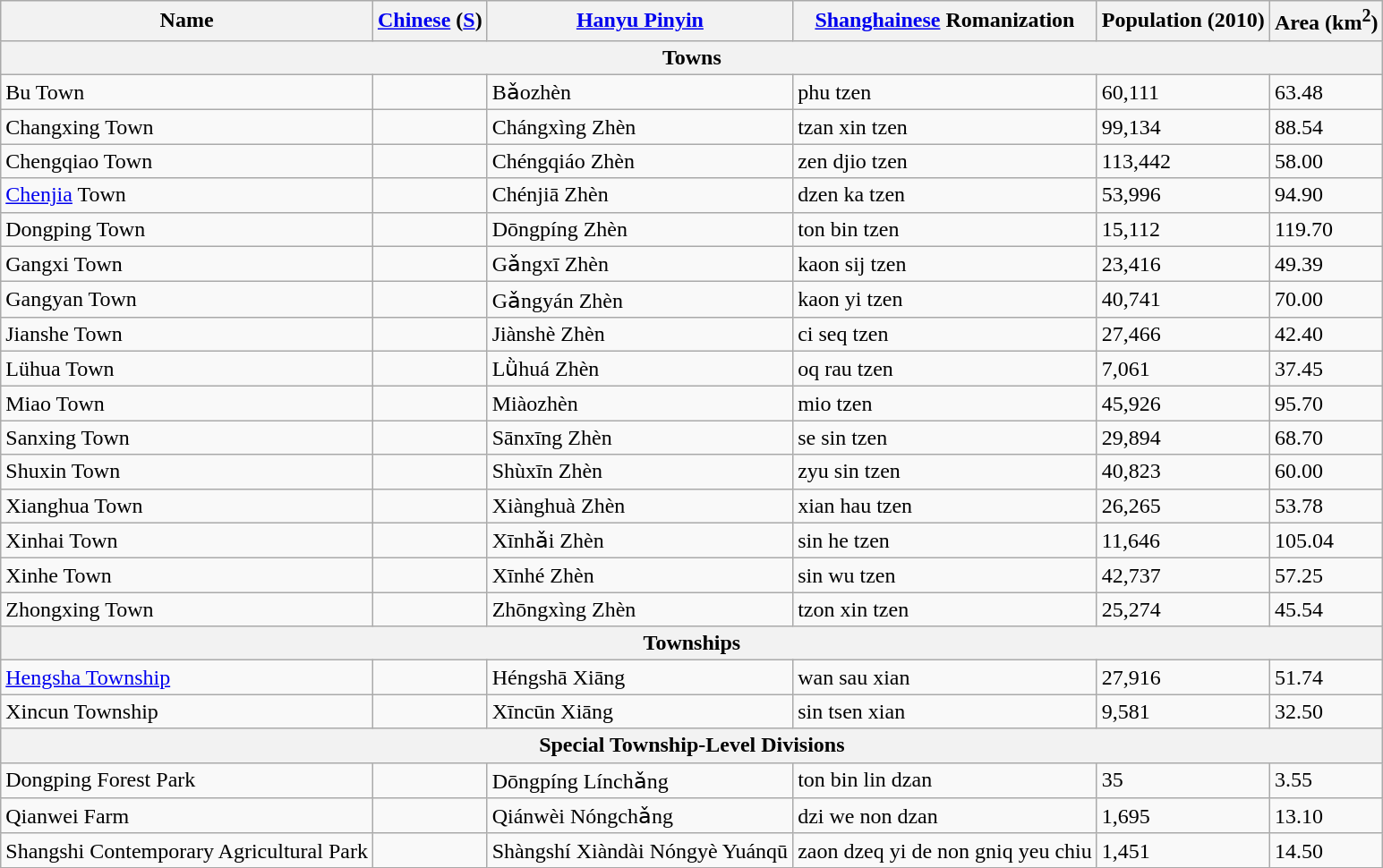<table class="wikitable">
<tr>
<th>Name</th>
<th><a href='#'>Chinese</a> (<a href='#'>S</a>)</th>
<th><a href='#'>Hanyu Pinyin</a></th>
<th><a href='#'>Shanghainese</a> Romanization</th>
<th>Population (2010)</th>
<th>Area (km<sup>2</sup>)</th>
</tr>
<tr>
<th colspan="6">Towns</th>
</tr>
<tr>
<td>Bu Town</td>
<td></td>
<td>Bǎozhèn</td>
<td>phu tzen</td>
<td>60,111</td>
<td>63.48</td>
</tr>
<tr>
<td>Changxing Town</td>
<td></td>
<td>Chángxìng Zhèn</td>
<td>tzan xin tzen</td>
<td>99,134</td>
<td>88.54</td>
</tr>
<tr>
<td>Chengqiao Town</td>
<td></td>
<td>Chéngqiáo Zhèn</td>
<td>zen djio tzen</td>
<td>113,442</td>
<td>58.00</td>
</tr>
<tr>
<td><a href='#'>Chenjia</a> Town</td>
<td></td>
<td>Chénjiā Zhèn</td>
<td>dzen ka tzen</td>
<td>53,996</td>
<td>94.90</td>
</tr>
<tr>
<td>Dongping Town</td>
<td></td>
<td>Dōngpíng Zhèn</td>
<td>ton bin tzen</td>
<td>15,112</td>
<td>119.70</td>
</tr>
<tr>
<td>Gangxi Town</td>
<td></td>
<td>Gǎngxī Zhèn</td>
<td>kaon sij tzen</td>
<td>23,416</td>
<td>49.39</td>
</tr>
<tr>
<td>Gangyan Town</td>
<td></td>
<td>Gǎngyán Zhèn</td>
<td>kaon yi tzen</td>
<td>40,741</td>
<td>70.00</td>
</tr>
<tr>
<td>Jianshe Town</td>
<td></td>
<td>Jiànshè Zhèn</td>
<td>ci seq tzen</td>
<td>27,466</td>
<td>42.40</td>
</tr>
<tr>
<td>Lühua Town</td>
<td></td>
<td>Lǜhuá Zhèn</td>
<td>oq rau tzen</td>
<td>7,061</td>
<td>37.45</td>
</tr>
<tr>
<td>Miao Town</td>
<td></td>
<td>Miàozhèn</td>
<td>mio tzen</td>
<td>45,926</td>
<td>95.70</td>
</tr>
<tr>
<td>Sanxing Town</td>
<td></td>
<td>Sānxīng Zhèn</td>
<td>se sin tzen</td>
<td>29,894</td>
<td>68.70</td>
</tr>
<tr>
<td>Shuxin Town</td>
<td></td>
<td>Shùxīn Zhèn</td>
<td>zyu sin tzen</td>
<td>40,823</td>
<td>60.00</td>
</tr>
<tr>
<td>Xianghua Town</td>
<td></td>
<td>Xiànghuà Zhèn</td>
<td>xian hau tzen</td>
<td>26,265</td>
<td>53.78</td>
</tr>
<tr>
<td>Xinhai Town</td>
<td></td>
<td>Xīnhǎi Zhèn</td>
<td>sin he tzen</td>
<td>11,646</td>
<td>105.04</td>
</tr>
<tr>
<td>Xinhe Town</td>
<td></td>
<td>Xīnhé Zhèn</td>
<td>sin wu tzen</td>
<td>42,737</td>
<td>57.25</td>
</tr>
<tr>
<td>Zhongxing Town</td>
<td></td>
<td>Zhōngxìng Zhèn</td>
<td>tzon xin tzen</td>
<td>25,274</td>
<td>45.54</td>
</tr>
<tr>
<th colspan="6">Townships</th>
</tr>
<tr>
<td><a href='#'>Hengsha Township</a></td>
<td></td>
<td>Héngshā Xiāng</td>
<td>wan sau xian</td>
<td>27,916</td>
<td>51.74</td>
</tr>
<tr>
<td>Xincun Township</td>
<td></td>
<td>Xīncūn Xiāng</td>
<td>sin tsen xian</td>
<td>9,581</td>
<td>32.50</td>
</tr>
<tr>
<th colspan="6">Special Township-Level Divisions</th>
</tr>
<tr>
<td>Dongping Forest Park</td>
<td></td>
<td>Dōngpíng Línchǎng</td>
<td>ton bin lin dzan</td>
<td>35</td>
<td>3.55</td>
</tr>
<tr>
<td>Qianwei Farm</td>
<td></td>
<td>Qiánwèi Nóngchǎng</td>
<td>dzi we non dzan</td>
<td>1,695</td>
<td>13.10</td>
</tr>
<tr>
<td>Shangshi Contemporary Agricultural Park</td>
<td></td>
<td>Shàngshí Xiàndài Nóngyè Yuánqū</td>
<td>zaon dzeq yi de non gniq yeu chiu</td>
<td>1,451</td>
<td>14.50</td>
</tr>
</table>
